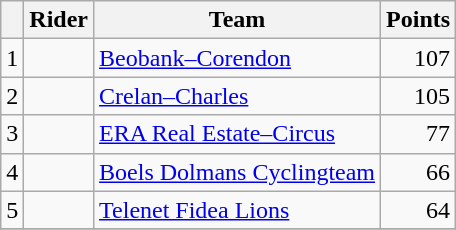<table class="wikitable">
<tr>
<th></th>
<th>Rider</th>
<th>Team</th>
<th>Points</th>
</tr>
<tr>
<td>1</td>
<td></td>
<td><a href='#'>Beobank–Corendon</a></td>
<td align=right>107</td>
</tr>
<tr>
<td>2</td>
<td></td>
<td><a href='#'>Crelan–Charles</a></td>
<td align=right>105</td>
</tr>
<tr>
<td>3</td>
<td></td>
<td><a href='#'>ERA Real Estate–Circus</a></td>
<td align=right>77</td>
</tr>
<tr>
<td>4</td>
<td></td>
<td><a href='#'>Boels Dolmans Cyclingteam</a></td>
<td align=right>66</td>
</tr>
<tr>
<td>5</td>
<td></td>
<td><a href='#'>Telenet Fidea Lions</a></td>
<td align=right>64</td>
</tr>
<tr>
</tr>
</table>
